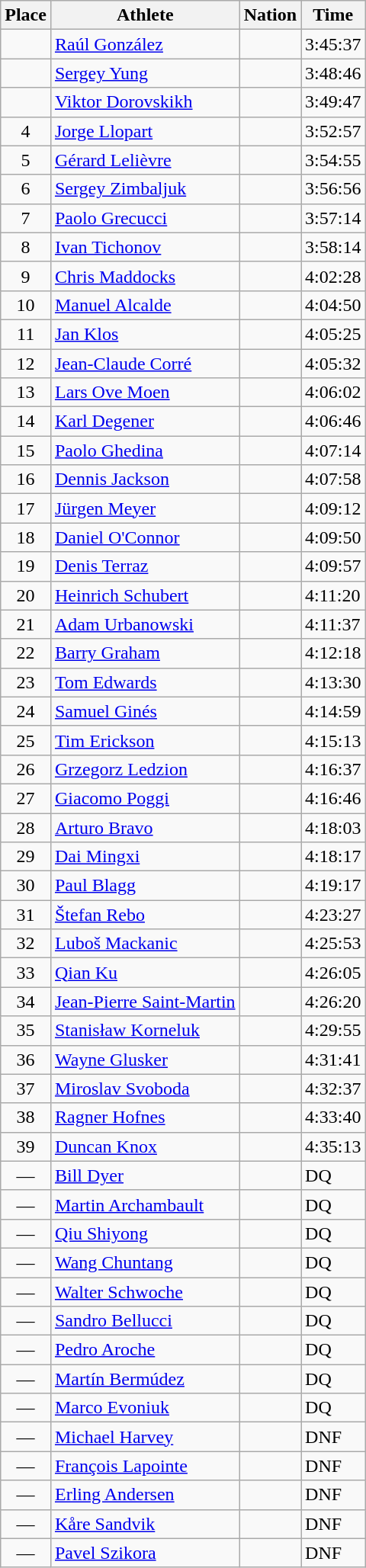<table class=wikitable>
<tr>
<th>Place</th>
<th>Athlete</th>
<th>Nation</th>
<th>Time</th>
</tr>
<tr>
<td align=center></td>
<td><a href='#'>Raúl González</a></td>
<td></td>
<td>3:45:37</td>
</tr>
<tr>
<td align=center></td>
<td><a href='#'>Sergey Yung</a></td>
<td></td>
<td>3:48:46</td>
</tr>
<tr>
<td align=center></td>
<td><a href='#'>Viktor Dorovskikh</a></td>
<td></td>
<td>3:49:47</td>
</tr>
<tr>
<td align=center>4</td>
<td><a href='#'>Jorge Llopart</a></td>
<td></td>
<td>3:52:57</td>
</tr>
<tr>
<td align=center>5</td>
<td><a href='#'>Gérard Lelièvre</a></td>
<td></td>
<td>3:54:55</td>
</tr>
<tr>
<td align=center>6</td>
<td><a href='#'>Sergey Zimbaljuk</a></td>
<td></td>
<td>3:56:56</td>
</tr>
<tr>
<td align=center>7</td>
<td><a href='#'>Paolo Grecucci</a></td>
<td></td>
<td>3:57:14</td>
</tr>
<tr>
<td align=center>8</td>
<td><a href='#'>Ivan Tichonov</a></td>
<td></td>
<td>3:58:14</td>
</tr>
<tr>
<td align=center>9</td>
<td><a href='#'>Chris Maddocks</a></td>
<td></td>
<td>4:02:28</td>
</tr>
<tr>
<td align=center>10</td>
<td><a href='#'>Manuel Alcalde</a></td>
<td></td>
<td>4:04:50</td>
</tr>
<tr>
<td align=center>11</td>
<td><a href='#'>Jan Klos</a></td>
<td></td>
<td>4:05:25</td>
</tr>
<tr>
<td align=center>12</td>
<td><a href='#'>Jean-Claude Corré</a></td>
<td></td>
<td>4:05:32</td>
</tr>
<tr>
<td align=center>13</td>
<td><a href='#'>Lars Ove Moen</a></td>
<td></td>
<td>4:06:02</td>
</tr>
<tr>
<td align=center>14</td>
<td><a href='#'>Karl Degener</a></td>
<td></td>
<td>4:06:46</td>
</tr>
<tr>
<td align=center>15</td>
<td><a href='#'>Paolo Ghedina</a></td>
<td></td>
<td>4:07:14</td>
</tr>
<tr>
<td align=center>16</td>
<td><a href='#'>Dennis Jackson</a></td>
<td></td>
<td>4:07:58</td>
</tr>
<tr>
<td align=center>17</td>
<td><a href='#'>Jürgen Meyer</a></td>
<td></td>
<td>4:09:12</td>
</tr>
<tr>
<td align=center>18</td>
<td><a href='#'>Daniel O'Connor</a></td>
<td></td>
<td>4:09:50</td>
</tr>
<tr>
<td align=center>19</td>
<td><a href='#'>Denis Terraz</a></td>
<td></td>
<td>4:09:57</td>
</tr>
<tr>
<td align=center>20</td>
<td><a href='#'>Heinrich Schubert</a></td>
<td></td>
<td>4:11:20</td>
</tr>
<tr>
<td align=center>21</td>
<td><a href='#'>Adam Urbanowski</a></td>
<td></td>
<td>4:11:37</td>
</tr>
<tr>
<td align=center>22</td>
<td><a href='#'>Barry Graham</a></td>
<td></td>
<td>4:12:18</td>
</tr>
<tr>
<td align=center>23</td>
<td><a href='#'>Tom Edwards</a></td>
<td></td>
<td>4:13:30</td>
</tr>
<tr>
<td align=center>24</td>
<td><a href='#'>Samuel Ginés</a></td>
<td></td>
<td>4:14:59</td>
</tr>
<tr>
<td align=center>25</td>
<td><a href='#'>Tim Erickson</a></td>
<td></td>
<td>4:15:13</td>
</tr>
<tr>
<td align=center>26</td>
<td><a href='#'>Grzegorz Ledzion</a></td>
<td></td>
<td>4:16:37</td>
</tr>
<tr>
<td align=center>27</td>
<td><a href='#'>Giacomo Poggi</a></td>
<td></td>
<td>4:16:46</td>
</tr>
<tr>
<td align=center>28</td>
<td><a href='#'>Arturo Bravo</a></td>
<td></td>
<td>4:18:03</td>
</tr>
<tr>
<td align=center>29</td>
<td><a href='#'>Dai Mingxi</a></td>
<td></td>
<td>4:18:17</td>
</tr>
<tr>
<td align=center>30</td>
<td><a href='#'>Paul Blagg</a></td>
<td></td>
<td>4:19:17</td>
</tr>
<tr>
<td align=center>31</td>
<td><a href='#'>Štefan Rebo</a></td>
<td></td>
<td>4:23:27</td>
</tr>
<tr>
<td align=center>32</td>
<td><a href='#'>Luboš Mackanic</a></td>
<td></td>
<td>4:25:53</td>
</tr>
<tr>
<td align=center>33</td>
<td><a href='#'>Qian Ku</a></td>
<td></td>
<td>4:26:05</td>
</tr>
<tr>
<td align=center>34</td>
<td><a href='#'>Jean-Pierre Saint-Martin</a></td>
<td></td>
<td>4:26:20</td>
</tr>
<tr>
<td align=center>35</td>
<td><a href='#'>Stanisław Korneluk</a></td>
<td></td>
<td>4:29:55</td>
</tr>
<tr>
<td align=center>36</td>
<td><a href='#'>Wayne Glusker</a></td>
<td></td>
<td>4:31:41</td>
</tr>
<tr>
<td align=center>37</td>
<td><a href='#'>Miroslav Svoboda</a></td>
<td></td>
<td>4:32:37</td>
</tr>
<tr>
<td align=center>38</td>
<td><a href='#'>Ragner Hofnes</a></td>
<td></td>
<td>4:33:40</td>
</tr>
<tr>
<td align=center>39</td>
<td><a href='#'>Duncan Knox</a></td>
<td></td>
<td>4:35:13</td>
</tr>
<tr>
<td align=center>—</td>
<td><a href='#'>Bill Dyer</a></td>
<td></td>
<td>DQ</td>
</tr>
<tr>
<td align=center>—</td>
<td><a href='#'>Martin Archambault</a></td>
<td></td>
<td>DQ</td>
</tr>
<tr>
<td align=center>—</td>
<td><a href='#'>Qiu Shiyong</a></td>
<td></td>
<td>DQ</td>
</tr>
<tr>
<td align=center>—</td>
<td><a href='#'>Wang Chuntang</a></td>
<td></td>
<td>DQ</td>
</tr>
<tr>
<td align=center>—</td>
<td><a href='#'>Walter Schwoche</a></td>
<td></td>
<td>DQ</td>
</tr>
<tr>
<td align=center>—</td>
<td><a href='#'>Sandro Bellucci</a></td>
<td></td>
<td>DQ</td>
</tr>
<tr>
<td align=center>—</td>
<td><a href='#'>Pedro Aroche</a></td>
<td></td>
<td>DQ</td>
</tr>
<tr>
<td align=center>—</td>
<td><a href='#'>Martín Bermúdez</a></td>
<td></td>
<td>DQ</td>
</tr>
<tr>
<td align=center>—</td>
<td><a href='#'>Marco Evoniuk</a></td>
<td></td>
<td>DQ</td>
</tr>
<tr>
<td align=center>—</td>
<td><a href='#'>Michael Harvey</a></td>
<td></td>
<td>DNF</td>
</tr>
<tr>
<td align=center>—</td>
<td><a href='#'>François Lapointe</a></td>
<td></td>
<td>DNF</td>
</tr>
<tr>
<td align=center>—</td>
<td><a href='#'>Erling Andersen</a></td>
<td></td>
<td>DNF</td>
</tr>
<tr>
<td align=center>—</td>
<td><a href='#'>Kåre Sandvik</a></td>
<td></td>
<td>DNF</td>
</tr>
<tr>
<td align=center>—</td>
<td><a href='#'>Pavel Szikora</a></td>
<td></td>
<td>DNF</td>
</tr>
</table>
